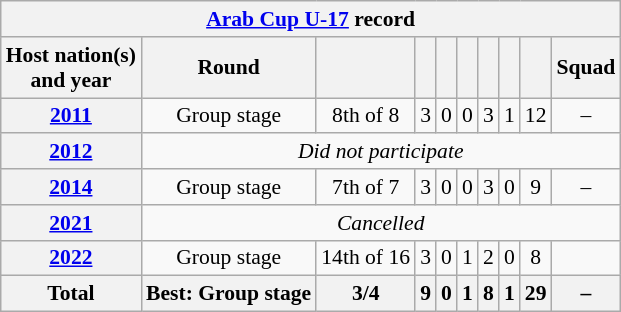<table class="wikitable" style="font-size:90%; text-align:center;">
<tr>
<th colspan=10><a href='#'>Arab Cup U-17</a> record</th>
</tr>
<tr>
<th scope="col">Host nation(s)<br>and year</th>
<th scope="col">Round</th>
<th scope="col"></th>
<th scope="col"></th>
<th scope="col"></th>
<th scope="col"></th>
<th scope="col"></th>
<th scope="col"></th>
<th scope="col"></th>
<th scope="col">Squad</th>
</tr>
<tr>
<th> <a href='#'>2011</a></th>
<td>Group stage</td>
<td>8th of 8</td>
<td>3</td>
<td>0</td>
<td>0</td>
<td>3</td>
<td>1</td>
<td>12</td>
<td>–</td>
</tr>
<tr>
<th> <a href='#'>2012</a></th>
<td colspan="9"><em>Did not participate</em></td>
</tr>
<tr>
<th> <a href='#'>2014</a></th>
<td>Group stage</td>
<td>7th of 7</td>
<td>3</td>
<td>0</td>
<td>0</td>
<td>3</td>
<td>0</td>
<td>9</td>
<td>–</td>
</tr>
<tr>
<th> <a href='#'>2021</a></th>
<td colspan="9"><em>Cancelled</em></td>
</tr>
<tr>
<th> <a href='#'>2022</a></th>
<td>Group stage</td>
<td>14th of 16</td>
<td>3</td>
<td>0</td>
<td>1</td>
<td>2</td>
<td>0</td>
<td>8</td>
</tr>
<tr>
<th>Total</th>
<th>Best: Group stage</th>
<th>3/4</th>
<th>9</th>
<th>0</th>
<th>1</th>
<th>8</th>
<th>1</th>
<th>29</th>
<th>–</th>
</tr>
</table>
